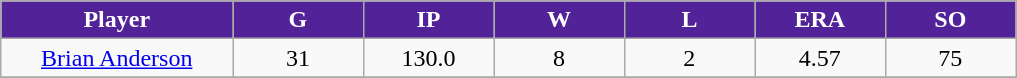<table class="wikitable sortable">
<tr>
<th style="background:#522398;color:white;" width="16%">Player</th>
<th style="background:#522398;color:white;" width="9%">G</th>
<th style="background:#522398;color:white;" width="9%">IP</th>
<th style="background:#522398;color:white;" width="9%">W</th>
<th style="background:#522398;color:white;" width="9%">L</th>
<th style="background:#522398;color:white;" width="9%">ERA</th>
<th style="background:#522398;color:white;" width="9%">SO</th>
</tr>
<tr align="center">
<td><a href='#'>Brian Anderson</a></td>
<td>31</td>
<td>130.0</td>
<td>8</td>
<td>2</td>
<td>4.57</td>
<td>75</td>
</tr>
<tr align="center">
</tr>
</table>
